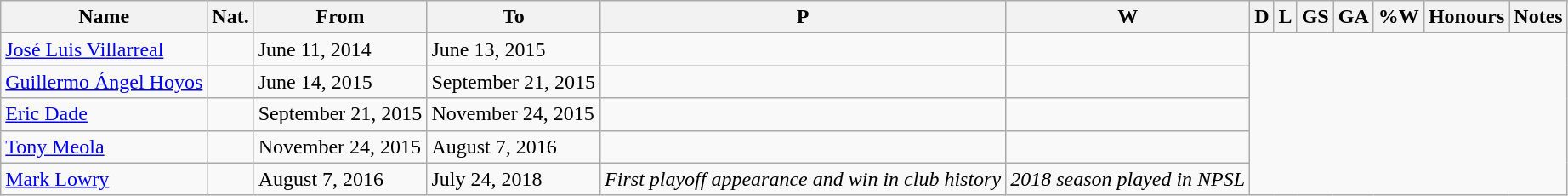<table class="wikitable sortable" style="text-align: center">
<tr>
<th>Name</th>
<th>Nat.</th>
<th class="unsortable">From</th>
<th class="unsortable">To</th>
<th abbr="TOTAL OF MATCHES PLAYED">P</th>
<th abbr="MATCHES WON">W</th>
<th abbr="MATCHES DRAWN">D</th>
<th abbr="MATCHES LOST">L</th>
<th abbr="GOALS SCORED">GS</th>
<th abbr="GOAL AGAINST">GA</th>
<th abbr="PERCENTAGE OF MATCHES WON">%W</th>
<th abbr="HONOURS">Honours</th>
<th abbr="NOTES">Notes</th>
</tr>
<tr>
<td align=left><a href='#'>José Luis Villarreal</a></td>
<td align=left></td>
<td align=left>June 11, 2014</td>
<td align=left>June 13, 2015<br></td>
<td></td>
<td></td>
</tr>
<tr>
<td align=left><a href='#'>Guillermo Ángel Hoyos</a></td>
<td align=left></td>
<td align=left>June 14, 2015</td>
<td align=left>September 21, 2015<br></td>
<td></td>
<td></td>
</tr>
<tr>
<td align=left><a href='#'>Eric Dade</a></td>
<td align=left></td>
<td align=left>September 21, 2015</td>
<td align=left>November 24, 2015<br></td>
<td></td>
<td></td>
</tr>
<tr>
<td align=left><a href='#'>Tony Meola</a></td>
<td align=left></td>
<td align=left>November 24, 2015</td>
<td align=left>August 7, 2016<br></td>
<td></td>
<td></td>
</tr>
<tr>
<td align=left><a href='#'>Mark Lowry</a></td>
<td align=left></td>
<td align=left>August 7, 2016</td>
<td align=left>July 24, 2018<br></td>
<td align=left><em>First playoff appearance and win in club history</em></td>
<td align=left><em>2018 season played in NPSL</em></td>
</tr>
</table>
